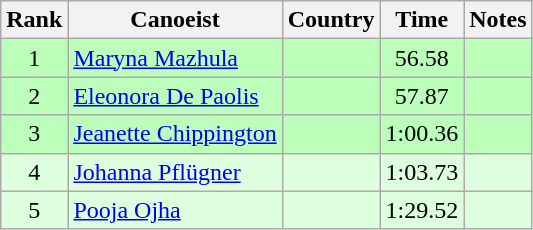<table class="wikitable" style="text-align:center">
<tr>
<th>Rank</th>
<th>Canoeist</th>
<th>Country</th>
<th>Time</th>
<th>Notes</th>
</tr>
<tr bgcolor=bbffbb>
<td>1</td>
<td align="left"><a href='#'>Maryna Mazhula</a></td>
<td align="left"></td>
<td>56.58</td>
<td></td>
</tr>
<tr bgcolor=bbffbb>
<td>2</td>
<td align="left"><a href='#'>Eleonora De Paolis</a></td>
<td align="left"></td>
<td>57.87</td>
<td></td>
</tr>
<tr bgcolor=bbffbb>
<td>3</td>
<td align="left"><a href='#'>Jeanette Chippington</a></td>
<td align="left"></td>
<td>1:00.36</td>
<td></td>
</tr>
<tr bgcolor=ddffdd>
<td>4</td>
<td align="left"><a href='#'>Johanna Pflügner</a></td>
<td align="left"></td>
<td>1:03.73</td>
<td></td>
</tr>
<tr bgcolor=ddffdd>
<td>5</td>
<td align="left"><a href='#'>Pooja Ojha</a></td>
<td align="left"></td>
<td>1:29.52</td>
<td></td>
</tr>
</table>
